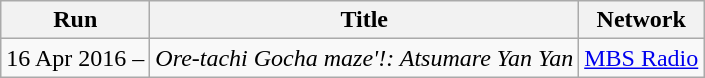<table class="wikitable">
<tr>
<th>Run</th>
<th>Title</th>
<th>Network</th>
</tr>
<tr>
<td>16 Apr 2016 –</td>
<td><em>Ore-tachi Gocha maze'!: Atsumare Yan Yan</em></td>
<td><a href='#'>MBS Radio</a></td>
</tr>
</table>
